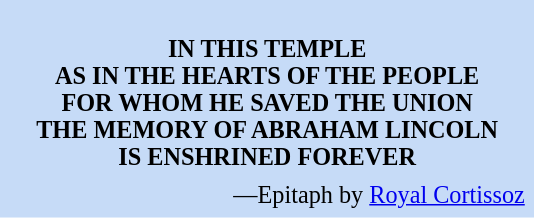<table class="toccolours" style="float: right; margin-left: 0em; margin-right: 1em; font-size: 101%; background:#c6dbf7; color:black; width:22em; max-width:50%" cellspacing="5">
<tr>
<td align="center"><br><strong>IN THIS TEMPLE</strong><br>
<strong>AS IN THE HEARTS OF THE PEOPLE</strong><br>
<strong>FOR WHOM HE SAVED THE UNION</strong><br>
<strong>THE MEMORY OF ABRAHAM LINCOLN</strong><br>
<strong>IS ENSHRINED FOREVER</strong></td>
</tr>
<tr>
<td align="right">—Epitaph by <a href='#'>Royal Cortissoz</a></td>
</tr>
</table>
